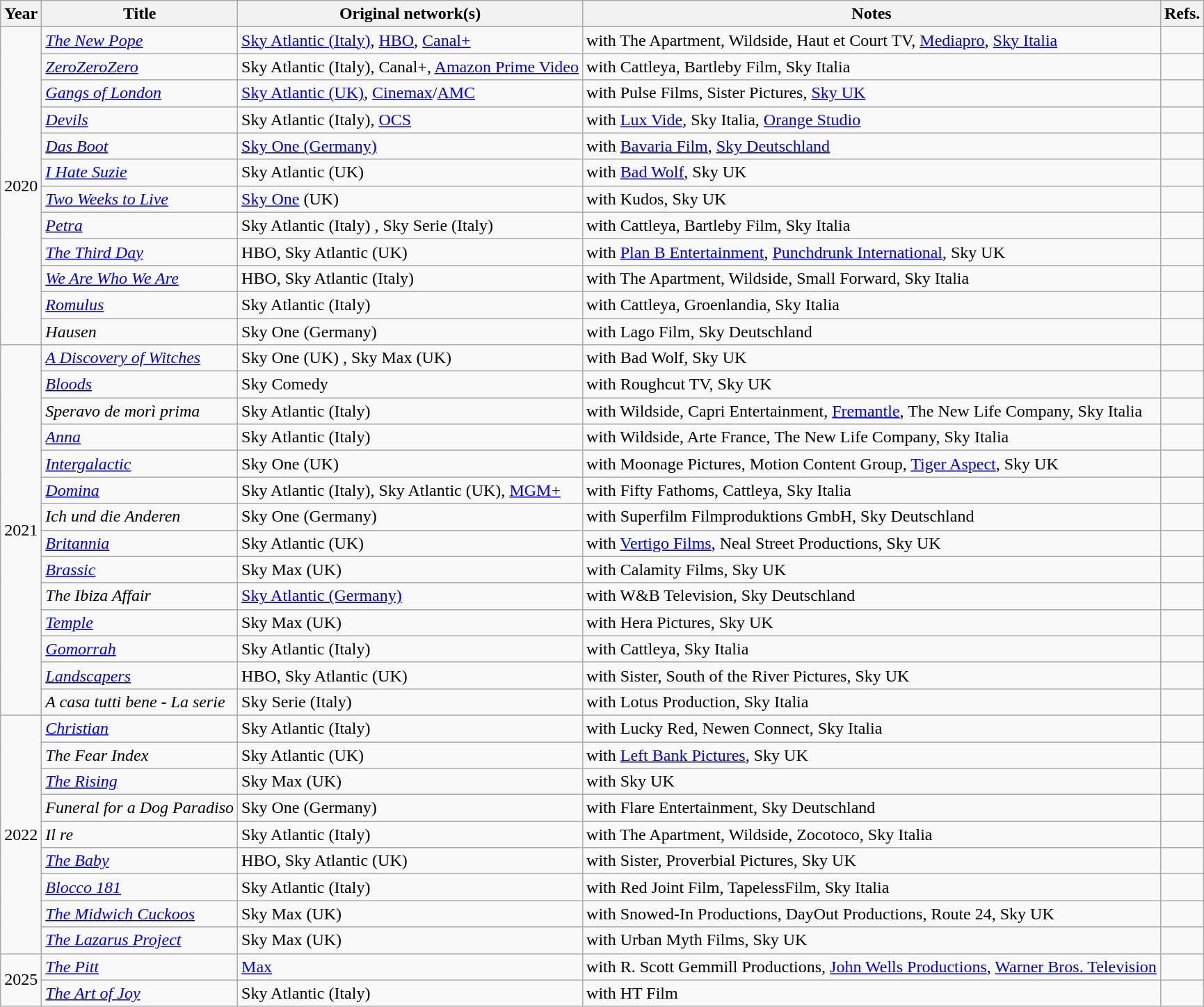<table class="wikitable">
<tr>
<th scope="col">Year</th>
<th scope="col">Title</th>
<th scope="col">Original network(s)</th>
<th scope="col">Notes</th>
<th scope="col">Refs.</th>
</tr>
<tr>
<td rowspan="12">2020</td>
<td><em><a href='#'>The New Pope</a></em></td>
<td><a href='#'>Sky Atlantic (Italy)</a>, <a href='#'>HBO</a>, <a href='#'>Canal+</a></td>
<td>with The Apartment, Wildside, Haut et Court TV, <a href='#'>Mediapro</a>, <a href='#'>Sky Italia</a></td>
<td></td>
</tr>
<tr>
<td><em><a href='#'>ZeroZeroZero</a></em></td>
<td>Sky Atlantic (Italy), Canal+, <a href='#'>Amazon Prime Video</a></td>
<td>with Cattleya, Bartleby Film, Sky Italia</td>
<td></td>
</tr>
<tr>
<td><em><a href='#'>Gangs of London</a></em></td>
<td><a href='#'>Sky Atlantic (UK)</a>, <a href='#'>Cinemax</a>/<a href='#'>AMC</a></td>
<td>with Pulse Films, Sister Pictures, <a href='#'>Sky UK</a></td>
<td></td>
</tr>
<tr>
<td><em><a href='#'>Devils</a></em></td>
<td>Sky Atlantic (Italy), <a href='#'>OCS</a></td>
<td>with <a href='#'>Lux Vide</a>, Sky Italia, <a href='#'>Orange Studio</a></td>
<td></td>
</tr>
<tr>
<td><em><a href='#'>Das Boot</a></em> </td>
<td><a href='#'>Sky One (Germany)</a></td>
<td>with <a href='#'>Bavaria Film</a>, <a href='#'>Sky Deutschland</a></td>
<td></td>
</tr>
<tr>
<td><em><a href='#'>I Hate Suzie</a></em></td>
<td>Sky Atlantic (UK)</td>
<td>with <a href='#'>Bad Wolf</a>, Sky UK</td>
<td></td>
</tr>
<tr>
<td><em><a href='#'>Two Weeks to Live</a></em></td>
<td><a href='#'>Sky One</a> (UK)</td>
<td>with Kudos, Sky UK</td>
<td></td>
</tr>
<tr>
<td><em><a href='#'>Petra</a></em></td>
<td>Sky Atlantic (Italy) , Sky Serie (Italy) </td>
<td>with Cattleya, Bartleby Film, Sky Italia</td>
<td></td>
</tr>
<tr>
<td><em><a href='#'>The Third Day</a></em></td>
<td>HBO, Sky Atlantic (UK)</td>
<td>with <a href='#'>Plan B Entertainment</a>, <a href='#'>Punchdrunk International</a>, Sky UK</td>
<td></td>
</tr>
<tr>
<td><em><a href='#'>We Are Who We Are</a></em></td>
<td>HBO, Sky Atlantic (Italy)</td>
<td>with The Apartment, Wildside, Small Forward, Sky Italia</td>
<td></td>
</tr>
<tr>
<td><em><a href='#'>Romulus</a></em></td>
<td>Sky Atlantic (Italy)</td>
<td>with Cattleya, Groenlandia, Sky Italia</td>
<td></td>
</tr>
<tr>
<td><em>Hausen</em></td>
<td>Sky One (Germany)</td>
<td>with Lago Film, Sky Deutschland</td>
<td></td>
</tr>
<tr>
<td rowspan="14">2021</td>
<td><em><a href='#'>A Discovery of Witches</a></em> </td>
<td>Sky One (UK) , Sky Max (UK) </td>
<td>with Bad Wolf, Sky UK</td>
<td></td>
</tr>
<tr>
<td><em><a href='#'>Bloods</a></em></td>
<td>Sky Comedy</td>
<td>with Roughcut TV, Sky UK</td>
<td></td>
</tr>
<tr>
<td><em>Speravo de morì prima</em></td>
<td>Sky Atlantic (Italy)</td>
<td>with Wildside, Capri Entertainment, <a href='#'>Fremantle</a>, The New Life Company, Sky Italia</td>
<td></td>
</tr>
<tr>
<td><em><a href='#'>Anna</a></em></td>
<td>Sky Atlantic (Italy)</td>
<td>with Wildside, Arte France, The New Life Company, Sky Italia</td>
<td></td>
</tr>
<tr>
<td><em><a href='#'>Intergalactic</a></em></td>
<td>Sky One (UK)</td>
<td>with Moonage Pictures, Motion Content Group, <a href='#'>Tiger Aspect</a>, Sky UK</td>
<td></td>
</tr>
<tr>
<td><em><a href='#'>Domina</a></em></td>
<td>Sky Atlantic (Italy), Sky Atlantic (UK), <a href='#'>MGM+</a></td>
<td>with Fifty Fathoms, Cattleya, Sky Italia</td>
<td></td>
</tr>
<tr>
<td><em>Ich und die Anderen</em></td>
<td>Sky One (Germany)</td>
<td>with Superfilm Filmproduktions GmbH, Sky Deutschland</td>
<td></td>
</tr>
<tr>
<td><em><a href='#'>Britannia</a></em> </td>
<td>Sky Atlantic (UK)</td>
<td>with <a href='#'>Vertigo Films</a>, Neal Street Productions, Sky UK</td>
<td></td>
</tr>
<tr>
<td><em><a href='#'>Brassic</a></em> </td>
<td>Sky Max (UK)</td>
<td>with Calamity Films, Sky UK</td>
<td></td>
</tr>
<tr>
<td><em>The Ibiza Affair</em></td>
<td><a href='#'>Sky Atlantic (Germany)</a></td>
<td>with W&B Television, Sky Deutschland</td>
<td></td>
</tr>
<tr>
<td><em><a href='#'>Temple</a></em> </td>
<td>Sky Max (UK)</td>
<td>with Hera Pictures, Sky UK</td>
<td></td>
</tr>
<tr>
<td><em><a href='#'>Gomorrah</a></em> </td>
<td>Sky Atlantic (Italy)</td>
<td>with Cattleya, Sky Italia</td>
<td></td>
</tr>
<tr>
<td><em><a href='#'>Landscapers</a></em></td>
<td>HBO, Sky Atlantic (UK)</td>
<td>with Sister, South of the River Pictures, Sky UK</td>
<td></td>
</tr>
<tr>
<td><em>A casa tutti bene - La serie</em></td>
<td>Sky Serie (Italy)</td>
<td>with Lotus Production, Sky Italia</td>
<td></td>
</tr>
<tr>
<td rowspan="9">2022</td>
<td><em><a href='#'>Christian</a></em></td>
<td>Sky Atlantic (Italy)</td>
<td>with Lucky Red, Newen Connect, Sky Italia</td>
<td></td>
</tr>
<tr>
<td><em>The Fear Index</em></td>
<td>Sky Atlantic (UK)</td>
<td>with <a href='#'>Left Bank Pictures</a>, Sky UK</td>
<td></td>
</tr>
<tr>
<td><em><a href='#'>The Rising</a></em></td>
<td>Sky Max (UK)</td>
<td>with Sky UK</td>
<td></td>
</tr>
<tr>
<td><em>Funeral for a Dog</em>  <em>Paradiso</em></td>
<td>Sky One (Germany)</td>
<td>with Flare Entertainment, Sky Deutschland</td>
<td></td>
</tr>
<tr>
<td><em>Il re</em></td>
<td>Sky Atlantic (Italy)</td>
<td>with The Apartment, Wildside, Zocotoco, Sky Italia</td>
<td></td>
</tr>
<tr>
<td><em><a href='#'>The Baby</a></em></td>
<td>HBO, Sky Atlantic (UK)</td>
<td>with Sister, Proverbial Pictures, Sky UK</td>
<td></td>
</tr>
<tr>
<td><em><a href='#'>Blocco 181</a></em></td>
<td>Sky Atlantic (Italy)</td>
<td>with Red Joint Film, TapelessFilm, Sky Italia</td>
<td></td>
</tr>
<tr>
<td><em><a href='#'>The Midwich Cuckoos</a></em></td>
<td>Sky Max (UK)</td>
<td>with Snowed-In Productions, DayOut Productions, Route 24, Sky UK</td>
<td></td>
</tr>
<tr>
<td><em><a href='#'>The Lazarus Project</a></em></td>
<td>Sky Max (UK)</td>
<td>with Urban Myth Films, Sky UK</td>
<td></td>
</tr>
<tr>
<td rowspan="2">2025</td>
<td><em><a href='#'>The Pitt</a></em></td>
<td><a href='#'>Max</a></td>
<td>with R. Scott Gemmill Productions, <a href='#'>John Wells Productions</a>, <a href='#'>Warner Bros. Television</a></td>
<td></td>
</tr>
<tr>
<td><em><a href='#'>The Art of Joy</a></em></td>
<td>Sky Atlantic (Italy)</td>
<td>with HT Film</td>
<td></td>
</tr>
</table>
